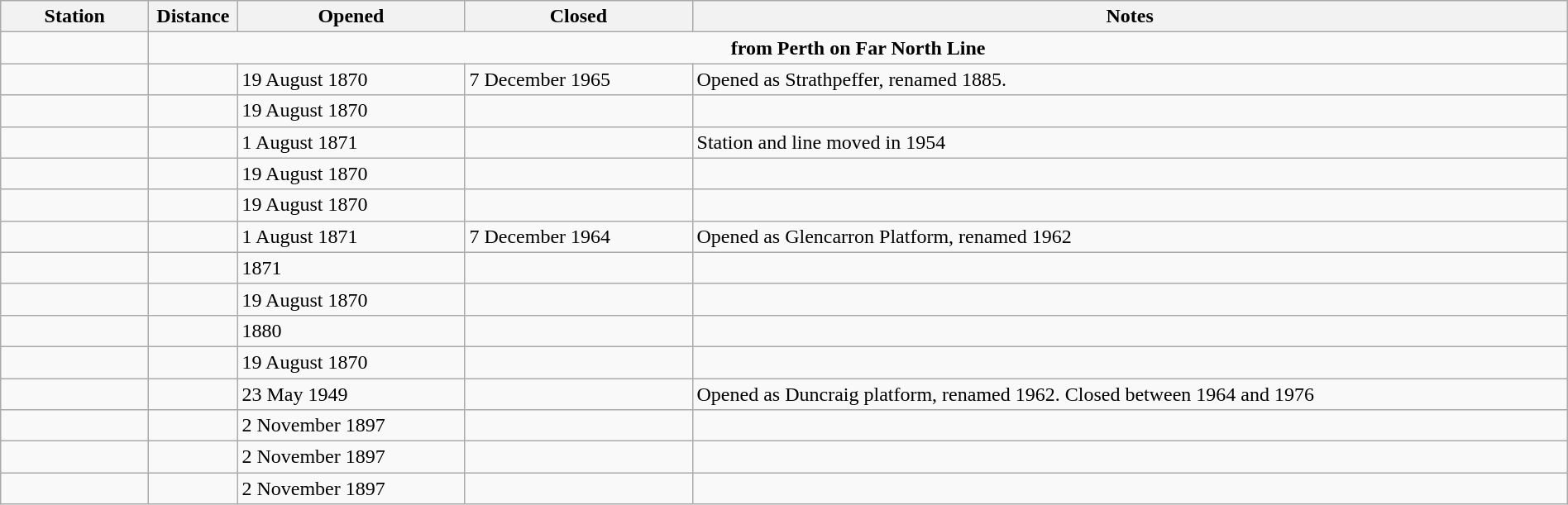<table class="wikitable" style="width:100%; margin-right:0;">
<tr>
<th scope="col" style="width:7em; text-align:center;">Station</th>
<th scope="col" style="width:4em; text-align:center;">Distance</th>
<th scope="col" style="width:11em;">Opened</th>
<th scope="col" style="width:11em;">Closed</th>
<th scope="col" class="unsortable">Notes</th>
</tr>
<tr>
<td></td>
<td colspan="4" style="text-align:center;"><strong> from Perth on Far North Line</strong></td>
</tr>
<tr>
<td></td>
<td></td>
<td>19 August 1870</td>
<td>7 December 1965</td>
<td>Opened as Strathpeffer, renamed 1885.</td>
</tr>
<tr>
<td></td>
<td></td>
<td>19 August 1870</td>
<td></td>
<td></td>
</tr>
<tr>
<td></td>
<td></td>
<td>1 August 1871</td>
<td></td>
<td>Station and line moved in 1954</td>
</tr>
<tr>
<td></td>
<td></td>
<td>19 August 1870</td>
<td></td>
<td></td>
</tr>
<tr>
<td></td>
<td></td>
<td>19 August 1870</td>
<td></td>
<td></td>
</tr>
<tr>
<td></td>
<td></td>
<td>1 August 1871</td>
<td>7 December 1964</td>
<td>Opened as Glencarron Platform, renamed 1962</td>
</tr>
<tr>
<td></td>
<td></td>
<td>1871</td>
<td></td>
<td></td>
</tr>
<tr>
<td></td>
<td></td>
<td>19 August 1870</td>
<td></td>
<td></td>
</tr>
<tr>
<td></td>
<td></td>
<td>1880</td>
<td></td>
<td></td>
</tr>
<tr>
<td></td>
<td></td>
<td>19 August 1870</td>
<td></td>
<td></td>
</tr>
<tr>
<td></td>
<td></td>
<td>23 May 1949</td>
<td></td>
<td>Opened as Duncraig platform, renamed 1962. Closed between 1964 and 1976</td>
</tr>
<tr>
<td></td>
<td></td>
<td>2 November 1897</td>
<td></td>
<td></td>
</tr>
<tr>
<td></td>
<td></td>
<td>2 November 1897</td>
<td></td>
<td></td>
</tr>
<tr>
<td></td>
<td></td>
<td>2 November 1897</td>
<td></td>
<td></td>
</tr>
</table>
